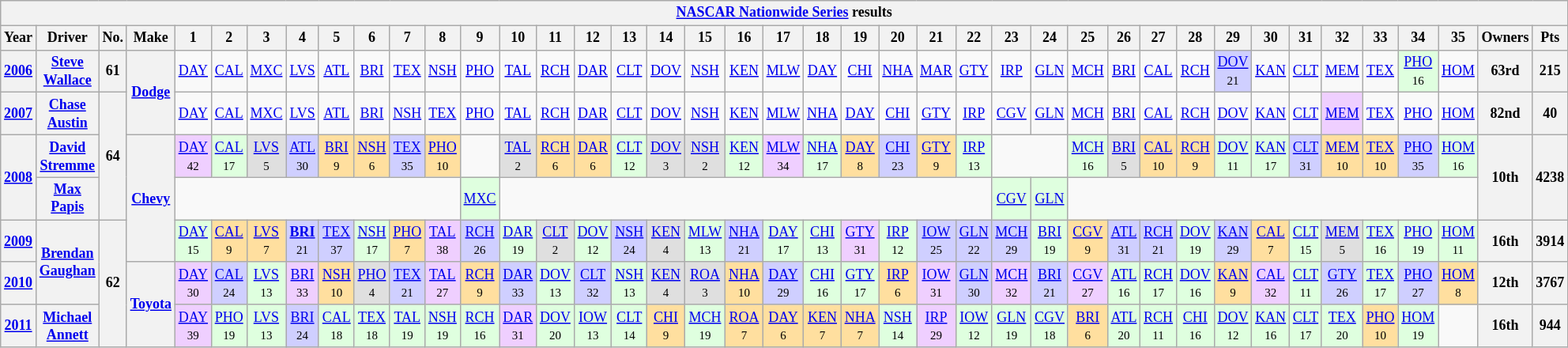<table class="wikitable" style="text-align:center; font-size:75%">
<tr>
<th colspan=45><a href='#'>NASCAR Nationwide Series</a> results</th>
</tr>
<tr>
<th>Year</th>
<th>Driver</th>
<th>No.</th>
<th>Make</th>
<th>1</th>
<th>2</th>
<th>3</th>
<th>4</th>
<th>5</th>
<th>6</th>
<th>7</th>
<th>8</th>
<th>9</th>
<th>10</th>
<th>11</th>
<th>12</th>
<th>13</th>
<th>14</th>
<th>15</th>
<th>16</th>
<th>17</th>
<th>18</th>
<th>19</th>
<th>20</th>
<th>21</th>
<th>22</th>
<th>23</th>
<th>24</th>
<th>25</th>
<th>26</th>
<th>27</th>
<th>28</th>
<th>29</th>
<th>30</th>
<th>31</th>
<th>32</th>
<th>33</th>
<th>34</th>
<th>35</th>
<th>Owners</th>
<th>Pts</th>
</tr>
<tr>
<th><a href='#'>2006</a></th>
<th><a href='#'>Steve Wallace</a></th>
<th>61</th>
<th rowspan=2><a href='#'>Dodge</a></th>
<td><a href='#'>DAY</a></td>
<td><a href='#'>CAL</a></td>
<td><a href='#'>MXC</a></td>
<td><a href='#'>LVS</a></td>
<td><a href='#'>ATL</a></td>
<td><a href='#'>BRI</a></td>
<td><a href='#'>TEX</a></td>
<td><a href='#'>NSH</a></td>
<td><a href='#'>PHO</a></td>
<td><a href='#'>TAL</a></td>
<td><a href='#'>RCH</a></td>
<td><a href='#'>DAR</a></td>
<td><a href='#'>CLT</a></td>
<td><a href='#'>DOV</a></td>
<td><a href='#'>NSH</a></td>
<td><a href='#'>KEN</a></td>
<td><a href='#'>MLW</a></td>
<td><a href='#'>DAY</a></td>
<td><a href='#'>CHI</a></td>
<td><a href='#'>NHA</a></td>
<td><a href='#'>MAR</a></td>
<td><a href='#'>GTY</a></td>
<td><a href='#'>IRP</a></td>
<td><a href='#'>GLN</a></td>
<td><a href='#'>MCH</a></td>
<td><a href='#'>BRI</a></td>
<td><a href='#'>CAL</a></td>
<td><a href='#'>RCH</a></td>
<td style="background:#CFCFFF;"><a href='#'>DOV</a><br><small>21</small></td>
<td><a href='#'>KAN</a></td>
<td><a href='#'>CLT</a></td>
<td><a href='#'>MEM</a></td>
<td><a href='#'>TEX</a></td>
<td style="background:#DFFFDF;"><a href='#'>PHO</a><br><small>16</small></td>
<td><a href='#'>HOM</a></td>
<th>63rd</th>
<th>215</th>
</tr>
<tr>
<th><a href='#'>2007</a></th>
<th><a href='#'>Chase Austin</a></th>
<th rowspan=3>64</th>
<td><a href='#'>DAY</a></td>
<td><a href='#'>CAL</a></td>
<td><a href='#'>MXC</a></td>
<td><a href='#'>LVS</a></td>
<td><a href='#'>ATL</a></td>
<td><a href='#'>BRI</a></td>
<td><a href='#'>NSH</a></td>
<td><a href='#'>TEX</a></td>
<td><a href='#'>PHO</a></td>
<td><a href='#'>TAL</a></td>
<td><a href='#'>RCH</a></td>
<td><a href='#'>DAR</a></td>
<td><a href='#'>CLT</a></td>
<td><a href='#'>DOV</a></td>
<td><a href='#'>NSH</a></td>
<td><a href='#'>KEN</a></td>
<td><a href='#'>MLW</a></td>
<td><a href='#'>NHA</a></td>
<td><a href='#'>DAY</a></td>
<td><a href='#'>CHI</a></td>
<td><a href='#'>GTY</a></td>
<td><a href='#'>IRP</a></td>
<td><a href='#'>CGV</a></td>
<td><a href='#'>GLN</a></td>
<td><a href='#'>MCH</a></td>
<td><a href='#'>BRI</a></td>
<td><a href='#'>CAL</a></td>
<td><a href='#'>RCH</a></td>
<td><a href='#'>DOV</a></td>
<td><a href='#'>KAN</a></td>
<td><a href='#'>CLT</a></td>
<td style="background:#EFCFFF;"><a href='#'>MEM</a><br></td>
<td><a href='#'>TEX</a></td>
<td><a href='#'>PHO</a></td>
<td><a href='#'>HOM</a></td>
<th>82nd</th>
<th>40</th>
</tr>
<tr>
<th rowspan=2><a href='#'>2008</a></th>
<th><a href='#'>David Stremme</a></th>
<th rowspan=3><a href='#'>Chevy</a></th>
<td style="background:#EFCFFF;"><a href='#'>DAY</a><br><small>42</small></td>
<td style="background:#DFFFDF;"><a href='#'>CAL</a><br><small>17</small></td>
<td style="background:#DFDFDF;"><a href='#'>LVS</a><br><small>5</small></td>
<td style="background:#CFCFFF;"><a href='#'>ATL</a><br><small>30</small></td>
<td style="background:#FFDF9F;"><a href='#'>BRI</a><br><small>9</small></td>
<td style="background:#FFDF9F;"><a href='#'>NSH</a><br><small>6</small></td>
<td style="background:#CFCFFF;"><a href='#'>TEX</a><br><small>35</small></td>
<td style="background:#FFDF9F;"><a href='#'>PHO</a><br><small>10</small></td>
<td></td>
<td style="background:#DFDFDF;"><a href='#'>TAL</a><br><small>2</small></td>
<td style="background:#FFDF9F;"><a href='#'>RCH</a><br><small>6</small></td>
<td style="background:#FFDF9F;"><a href='#'>DAR</a><br><small>6</small></td>
<td style="background:#DFFFDF;"><a href='#'>CLT</a><br><small>12</small></td>
<td style="background:#DFDFDF;"><a href='#'>DOV</a><br><small>3</small></td>
<td style="background:#DFDFDF;"><a href='#'>NSH</a><br><small>2</small></td>
<td style="background:#DFFFDF;"><a href='#'>KEN</a><br><small>12</small></td>
<td style="background:#EFCFFF;"><a href='#'>MLW</a><br><small>34</small></td>
<td style="background:#DFFFDF;"><a href='#'>NHA</a><br><small>17</small></td>
<td style="background:#FFDF9F;"><a href='#'>DAY</a><br><small>8</small></td>
<td style="background:#CFCFFF;"><a href='#'>CHI</a><br><small>23</small></td>
<td style="background:#FFDF9F;"><a href='#'>GTY</a><br><small>9</small></td>
<td style="background:#DFFFDF;"><a href='#'>IRP</a><br><small>13</small></td>
<td colspan=2></td>
<td style="background:#DFFFDF;"><a href='#'>MCH</a><br><small>16</small></td>
<td style="background:#DFDFDF;"><a href='#'>BRI</a><br><small>5</small></td>
<td style="background:#FFDF9F;"><a href='#'>CAL</a><br><small>10</small></td>
<td style="background:#FFDF9F;"><a href='#'>RCH</a><br><small>9</small></td>
<td style="background:#DFFFDF;"><a href='#'>DOV</a><br><small>11</small></td>
<td style="background:#DFFFDF;"><a href='#'>KAN</a><br><small>17</small></td>
<td style="background:#CFCFFF;"><a href='#'>CLT</a><br><small>31</small></td>
<td style="background:#FFDF9F;"><a href='#'>MEM</a><br><small>10</small></td>
<td style="background:#FFDF9F;"><a href='#'>TEX</a><br><small>10</small></td>
<td style="background:#CFCFFF;"><a href='#'>PHO</a><br><small>35</small></td>
<td style="background:#DFFFDF;"><a href='#'>HOM</a><br><small>16</small></td>
<th rowspan=2>10th</th>
<th rowspan=2>4238</th>
</tr>
<tr>
<th><a href='#'>Max Papis</a></th>
<td colspan=8></td>
<td style="background:#DFFFDF;"><a href='#'>MXC</a><br></td>
<td colspan=13></td>
<td style="background:#DFFFDF;"><a href='#'>CGV</a><br></td>
<td style="background:#DFFFDF;"><a href='#'>GLN</a><br></td>
<td colspan=11></td>
</tr>
<tr>
<th><a href='#'>2009</a></th>
<th rowspan=2><a href='#'>Brendan Gaughan</a></th>
<th rowspan=3>62</th>
<td style="background:#DFFFDF;"><a href='#'>DAY</a><br><small>15</small></td>
<td style="background:#FFDF9F;"><a href='#'>CAL</a><br><small>9</small></td>
<td style="background:#FFDF9F;"><a href='#'>LVS</a><br><small>7</small></td>
<td style="background:#CFCFFF;"><strong><a href='#'>BRI</a></strong><br><small>21</small></td>
<td style="background:#CFCFFF;"><a href='#'>TEX</a><br><small>37</small></td>
<td style="background:#DFFFDF;"><a href='#'>NSH</a><br><small>17</small></td>
<td style="background:#FFDF9F;"><a href='#'>PHO</a><br><small>7</small></td>
<td style="background:#EFCFFF;"><a href='#'>TAL</a><br><small>38</small></td>
<td style="background:#CFCFFF;"><a href='#'>RCH</a><br><small>26</small></td>
<td style="background:#DFFFDF;"><a href='#'>DAR</a><br><small>19</small></td>
<td style="background:#DFDFDF;"><a href='#'>CLT</a><br><small>2</small></td>
<td style="background:#DFFFDF;"><a href='#'>DOV</a><br><small>12</small></td>
<td style="background:#CFCFFF;"><a href='#'>NSH</a><br><small>24</small></td>
<td style="background:#DFDFDF;"><a href='#'>KEN</a><br><small>4</small></td>
<td style="background:#DFFFDF;"><a href='#'>MLW</a><br><small>13</small></td>
<td style="background:#CFCFFF;"><a href='#'>NHA</a><br><small>21</small></td>
<td style="background:#DFFFDF;"><a href='#'>DAY</a><br><small>17</small></td>
<td style="background:#DFFFDF;"><a href='#'>CHI</a><br><small>13</small></td>
<td style="background:#EFCFFF;"><a href='#'>GTY</a><br><small>31</small></td>
<td style="background:#DFFFDF;"><a href='#'>IRP</a><br><small>12</small></td>
<td style="background:#CFCFFF;"><a href='#'>IOW</a><br><small>25</small></td>
<td style="background:#CFCFFF;"><a href='#'>GLN</a><br><small>22</small></td>
<td style="background:#CFCFFF;"><a href='#'>MCH</a><br><small>29</small></td>
<td style="background:#DFFFDF;"><a href='#'>BRI</a><br><small>19</small></td>
<td style="background:#FFDF9F;"><a href='#'>CGV</a><br><small>9</small></td>
<td style="background:#CFCFFF;"><a href='#'>ATL</a><br><small>31</small></td>
<td style="background:#CFCFFF;"><a href='#'>RCH</a><br><small>21</small></td>
<td style="background:#DFFFDF;"><a href='#'>DOV</a><br><small>19</small></td>
<td style="background:#CFCFFF;"><a href='#'>KAN</a><br><small>29</small></td>
<td style="background:#FFDF9F;"><a href='#'>CAL</a><br><small>7</small></td>
<td style="background:#DFFFDF;"><a href='#'>CLT</a><br><small>15</small></td>
<td style="background:#DFDFDF;"><a href='#'>MEM</a><br><small>5</small></td>
<td style="background:#DFFFDF;"><a href='#'>TEX</a><br><small>16</small></td>
<td style="background:#DFFFDF;"><a href='#'>PHO</a><br><small>19</small></td>
<td style="background:#DFFFDF;"><a href='#'>HOM</a><br><small>11</small></td>
<th>16th</th>
<th>3914</th>
</tr>
<tr>
<th><a href='#'>2010</a></th>
<th rowspan=2><a href='#'>Toyota</a></th>
<td style="background:#EFCFFF;"><a href='#'>DAY</a><br><small>30</small></td>
<td style="background:#CFCFFF;"><a href='#'>CAL</a><br><small>24</small></td>
<td style="background:#DFFFDF;"><a href='#'>LVS</a><br><small>13</small></td>
<td style="background:#EFCFFF;"><a href='#'>BRI</a><br><small>33</small></td>
<td style="background:#FFDF9F;"><a href='#'>NSH</a><br><small>10</small></td>
<td style="background:#DFDFDF;"><a href='#'>PHO</a><br><small>4</small></td>
<td style="background:#CFCFFF;"><a href='#'>TEX</a><br><small>21</small></td>
<td style="background:#EFCFFF;"><a href='#'>TAL</a><br><small>27</small></td>
<td style="background:#FFDF9F;"><a href='#'>RCH</a><br><small>9</small></td>
<td style="background:#CFCFFF;"><a href='#'>DAR</a><br><small>33</small></td>
<td style="background:#DFFFDF;"><a href='#'>DOV</a><br><small>13</small></td>
<td style="background:#CFCFFF;"><a href='#'>CLT</a><br><small>32</small></td>
<td style="background:#DFFFDF;"><a href='#'>NSH</a><br><small>13</small></td>
<td style="background:#DFDFDF;"><a href='#'>KEN</a><br><small>4</small></td>
<td style="background:#DFDFDF;"><a href='#'>ROA</a><br><small>3</small></td>
<td style="background:#FFDF9F;"><a href='#'>NHA</a><br><small>10</small></td>
<td style="background:#CFCFFF;"><a href='#'>DAY</a><br><small>29</small></td>
<td style="background:#DFFFDF;"><a href='#'>CHI</a><br><small>16</small></td>
<td style="background:#DFFFDF;"><a href='#'>GTY</a><br><small>17</small></td>
<td style="background:#FFDF9F;"><a href='#'>IRP</a><br><small>6</small></td>
<td style="background:#EFCFFF;"><a href='#'>IOW</a><br><small>31</small></td>
<td style="background:#CFCFFF;"><a href='#'>GLN</a><br><small>30</small></td>
<td style="background:#EFCFFF;"><a href='#'>MCH</a><br><small>32</small></td>
<td style="background:#CFCFFF;"><a href='#'>BRI</a><br><small>21</small></td>
<td style="background:#EFCFFF;"><a href='#'>CGV</a><br><small>27</small></td>
<td style="background:#DFFFDF;"><a href='#'>ATL</a><br><small>16</small></td>
<td style="background:#DFFFDF;"><a href='#'>RCH</a><br><small>17</small></td>
<td style="background:#DFFFDF;"><a href='#'>DOV</a><br><small>16</small></td>
<td style="background:#FFDF9F;"><a href='#'>KAN</a><br><small>9</small></td>
<td style="background:#EFCFFF;"><a href='#'>CAL</a><br><small>32</small></td>
<td style="background:#DFFFDF;"><a href='#'>CLT</a><br><small>11</small></td>
<td style="background:#CFCFFF;"><a href='#'>GTY</a><br><small>26</small></td>
<td style="background:#DFFFDF;"><a href='#'>TEX</a><br><small>17</small></td>
<td style="background:#CFCFFF;"><a href='#'>PHO</a><br><small>27</small></td>
<td style="background:#FFDF9F;"><a href='#'>HOM</a><br><small>8</small></td>
<th>12th</th>
<th>3767</th>
</tr>
<tr>
<th><a href='#'>2011</a></th>
<th><a href='#'>Michael Annett</a></th>
<td style="background:#EFCFFF;"><a href='#'>DAY</a><br><small>39</small></td>
<td style="background:#DFFFDF;"><a href='#'>PHO</a><br><small>19</small></td>
<td style="background:#DFFFDF;"><a href='#'>LVS</a><br><small>13</small></td>
<td style="background:#CFCFFF;"><a href='#'>BRI</a><br><small>24</small></td>
<td style="background:#DFFFDF;"><a href='#'>CAL</a><br><small>18</small></td>
<td style="background:#DFFFDF;"><a href='#'>TEX</a><br><small>18</small></td>
<td style="background:#DFFFDF;"><a href='#'>TAL</a><br><small>19</small></td>
<td style="background:#DFFFDF;"><a href='#'>NSH</a><br><small>19</small></td>
<td style="background:#DFFFDF;"><a href='#'>RCH</a><br><small>16</small></td>
<td style="background:#EFCFFF;"><a href='#'>DAR</a><br><small>31</small></td>
<td style="background:#DFFFDF;"><a href='#'>DOV</a><br><small>20</small></td>
<td style="background:#DFFFDF;"><a href='#'>IOW</a><br><small>13</small></td>
<td style="background:#DFFFDF;"><a href='#'>CLT</a><br><small>14</small></td>
<td style="background:#FFDF9F;"><a href='#'>CHI</a><br><small>9</small></td>
<td style="background:#DFFFDF;"><a href='#'>MCH</a><br><small>19</small></td>
<td style="background:#FFDF9F;"><a href='#'>ROA</a><br><small>7</small></td>
<td style="background:#FFDF9F;"><a href='#'>DAY</a><br><small>6</small></td>
<td style="background:#FFDF9F;"><a href='#'>KEN</a><br><small>7</small></td>
<td style="background:#FFDF9F;"><a href='#'>NHA</a><br><small>7</small></td>
<td style="background:#DFFFDF;"><a href='#'>NSH</a><br><small>14</small></td>
<td style="background:#EFCFFF;"><a href='#'>IRP</a><br><small>29</small></td>
<td style="background:#DFFFDF;"><a href='#'>IOW</a><br><small>12</small></td>
<td style="background:#DFFFDF;"><a href='#'>GLN</a><br><small>19</small></td>
<td style="background:#DFFFDF;"><a href='#'>CGV</a><br><small>18</small></td>
<td style="background:#FFDF9F;"><a href='#'>BRI</a><br><small>6</small></td>
<td style="background:#DFFFDF;"><a href='#'>ATL</a><br><small>20</small></td>
<td style="background:#DFFFDF;"><a href='#'>RCH</a><br><small>11</small></td>
<td style="background:#DFFFDF;"><a href='#'>CHI</a><br><small>16</small></td>
<td style="background:#DFFFDF;"><a href='#'>DOV</a><br><small>12</small></td>
<td style="background:#DFFFDF;"><a href='#'>KAN</a><br><small>16</small></td>
<td style="background:#DFFFDF;"><a href='#'>CLT</a><br><small>17</small></td>
<td style="background:#DFFFDF;"><a href='#'>TEX</a><br><small>20</small></td>
<td style="background:#FFDF9F;"><a href='#'>PHO</a><br><small>10</small></td>
<td style="background:#DFFFDF;"><a href='#'>HOM</a><br><small>19</small></td>
<td></td>
<th>16th</th>
<th>944</th>
</tr>
</table>
